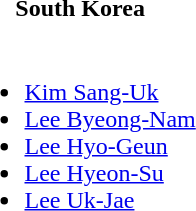<table>
<tr>
<th>South Korea</th>
</tr>
<tr>
<td><br><ul><li><a href='#'>Kim Sang-Uk</a></li><li><a href='#'>Lee Byeong-Nam</a></li><li><a href='#'>Lee Hyo-Geun</a></li><li><a href='#'>Lee Hyeon-Su</a></li><li><a href='#'>Lee Uk-Jae</a></li></ul></td>
</tr>
</table>
